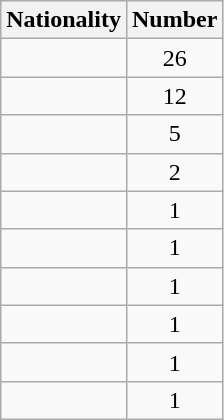<table class="wikitable sortable">
<tr>
<th>Nationality</th>
<th>Number</th>
</tr>
<tr>
<td></td>
<td align=center>26</td>
</tr>
<tr>
<td></td>
<td align=center>12</td>
</tr>
<tr>
<td></td>
<td align=center>5</td>
</tr>
<tr>
<td></td>
<td align=center>2</td>
</tr>
<tr>
<td></td>
<td align=center>1</td>
</tr>
<tr>
<td></td>
<td align=center>1</td>
</tr>
<tr>
<td></td>
<td align=center>1</td>
</tr>
<tr>
<td></td>
<td align=center>1</td>
</tr>
<tr>
<td></td>
<td align=center>1</td>
</tr>
<tr>
<td></td>
<td align=center>1</td>
</tr>
</table>
